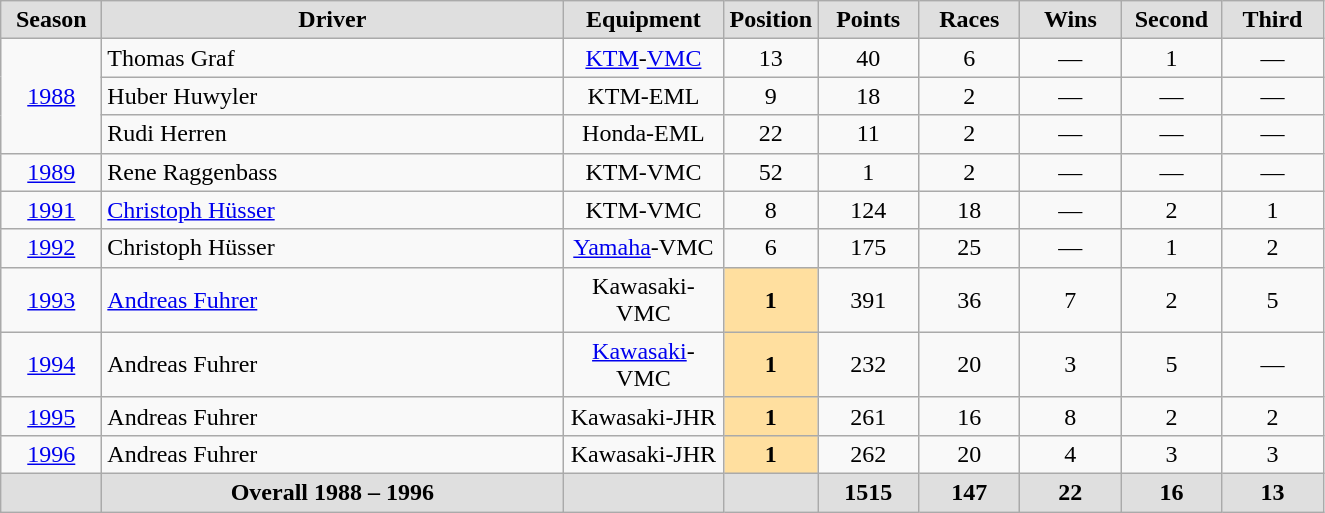<table class="wikitable">
<tr align="center" style="background:#dfdfdf;">
<td width="60"><strong>Season</strong></td>
<td width="300"><strong>Driver</strong></td>
<td width="100"><strong>Equipment</strong></td>
<td width="30"><strong>Position</strong></td>
<td width="60"><strong>Points</strong></td>
<td width="60"><strong>Races</strong></td>
<td width="60"><strong>Wins</strong></td>
<td width="60"><strong>Second</strong></td>
<td width="60"><strong>Third</strong></td>
</tr>
<tr align="center">
<td rowspan=3><a href='#'>1988</a></td>
<td align="left"> Thomas Graf</td>
<td><a href='#'>KTM</a>-<a href='#'>VMC</a></td>
<td>13</td>
<td>40</td>
<td>6</td>
<td>—</td>
<td>1</td>
<td>—</td>
</tr>
<tr align="center">
<td align="left"> Huber Huwyler</td>
<td>KTM-EML</td>
<td>9</td>
<td>18</td>
<td>2</td>
<td>—</td>
<td>—</td>
<td>—</td>
</tr>
<tr align="center">
<td align="left"> Rudi Herren</td>
<td>Honda-EML</td>
<td>22</td>
<td>11</td>
<td>2</td>
<td>—</td>
<td>—</td>
<td>—</td>
</tr>
<tr align="center">
<td><a href='#'>1989</a></td>
<td align="left"> Rene Raggenbass</td>
<td>KTM-VMC</td>
<td>52</td>
<td>1</td>
<td>2</td>
<td>—</td>
<td>—</td>
<td>—</td>
</tr>
<tr align="center">
<td><a href='#'>1991</a></td>
<td align="left"> <a href='#'>Christoph Hüsser</a></td>
<td>KTM-VMC</td>
<td>8</td>
<td>124</td>
<td>18</td>
<td>—</td>
<td>2</td>
<td>1</td>
</tr>
<tr align="center">
<td><a href='#'>1992</a></td>
<td align="left"> Christoph Hüsser</td>
<td><a href='#'>Yamaha</a>-VMC</td>
<td>6</td>
<td>175</td>
<td>25</td>
<td>—</td>
<td>1</td>
<td>2</td>
</tr>
<tr align="center">
<td><a href='#'>1993</a></td>
<td align="left"> <a href='#'>Andreas Fuhrer</a></td>
<td>Kawasaki-VMC</td>
<td style="background:#ffdf9f;"><strong>1</strong></td>
<td>391</td>
<td>36</td>
<td>7</td>
<td>2</td>
<td>5</td>
</tr>
<tr align="center">
<td><a href='#'>1994</a></td>
<td align="left"> Andreas Fuhrer</td>
<td><a href='#'>Kawasaki</a>-VMC</td>
<td style="background:#ffdf9f;"><strong>1</strong></td>
<td>232</td>
<td>20</td>
<td>3</td>
<td>5</td>
<td>—</td>
</tr>
<tr align="center">
<td><a href='#'>1995</a></td>
<td align="left"> Andreas Fuhrer</td>
<td>Kawasaki-JHR</td>
<td style="background:#ffdf9f;"><strong>1</strong></td>
<td>261</td>
<td>16</td>
<td>8</td>
<td>2</td>
<td>2</td>
</tr>
<tr align="center">
<td><a href='#'>1996</a></td>
<td align="left"> Andreas Fuhrer</td>
<td>Kawasaki-JHR</td>
<td style="background:#ffdf9f;"><strong>1</strong></td>
<td>262</td>
<td>20</td>
<td>4</td>
<td>3</td>
<td>3</td>
</tr>
<tr align="center" style="background:#dfdfdf;">
<td></td>
<td align="center"><strong>Overall 1988 – 1996</strong></td>
<td></td>
<td></td>
<td><strong>1515</strong></td>
<td><strong>147</strong></td>
<td><strong>22</strong></td>
<td><strong>16</strong></td>
<td><strong>13</strong></td>
</tr>
</table>
